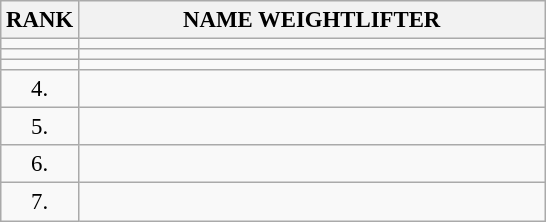<table class="wikitable" style="font-size:95%;">
<tr>
<th>RANK</th>
<th align="left" style="width: 20em">NAME WEIGHTLIFTER</th>
</tr>
<tr>
<td align="center"></td>
<td></td>
</tr>
<tr>
<td align="center"></td>
<td></td>
</tr>
<tr>
<td align="center"></td>
<td></td>
</tr>
<tr>
<td align="center">4.</td>
<td></td>
</tr>
<tr>
<td align="center">5.</td>
<td></td>
</tr>
<tr>
<td align="center">6.</td>
<td></td>
</tr>
<tr>
<td align="center">7.</td>
<td></td>
</tr>
</table>
